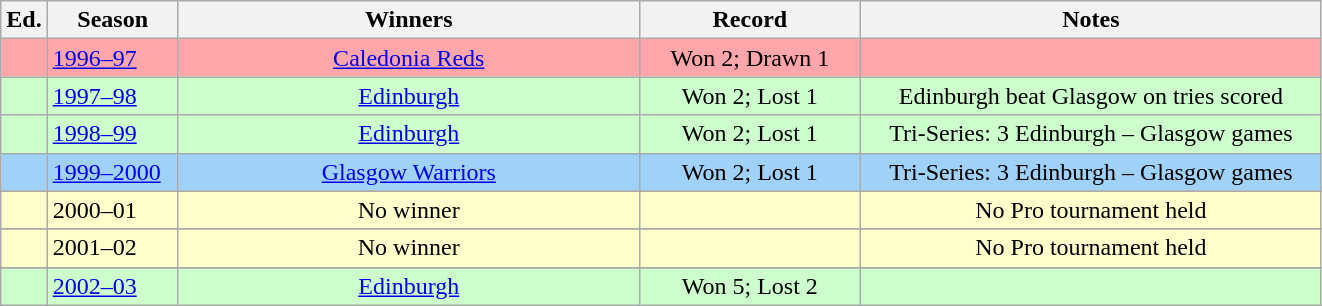<table class="wikitable" style="text-align: center;">
<tr>
<th width=>Ed.</th>
<th width="80">Season</th>
<th width="300">Winners</th>
<th width="140">Record</th>
<th width="300">Notes</th>
</tr>
<tr bgcolor="#ffa6aa">
<td></td>
<td align="left"><a href='#'>1996–97</a></td>
<td><a href='#'>Caledonia Reds</a></td>
<td>Won 2; Drawn 1</td>
<td></td>
</tr>
<tr bgcolor="#ccffcc">
<td></td>
<td align="left"><a href='#'>1997–98</a></td>
<td><a href='#'>Edinburgh</a></td>
<td>Won 2; Lost 1</td>
<td>Edinburgh beat Glasgow on tries scored</td>
</tr>
<tr bgcolor="#ccffcc">
<td></td>
<td align="left"><a href='#'>1998–99</a></td>
<td><a href='#'>Edinburgh</a></td>
<td>Won 2; Lost 1</td>
<td>Tri-Series: 3 Edinburgh – Glasgow games</td>
</tr>
<tr bgcolor="#A0D1F9">
<td></td>
<td align="left"><a href='#'>1999–2000</a></td>
<td><a href='#'>Glasgow Warriors</a></td>
<td>Won 2; Lost 1</td>
<td>Tri-Series: 3 Edinburgh – Glasgow games</td>
</tr>
<tr>
</tr>
<tr bgcolor="#ffffcc">
<td></td>
<td align="left">2000–01</td>
<td>No winner</td>
<td></td>
<td>No Pro tournament held</td>
</tr>
<tr>
</tr>
<tr bgcolor="#ffffcc">
<td></td>
<td align="left">2001–02</td>
<td>No winner</td>
<td></td>
<td>No Pro tournament held</td>
</tr>
<tr>
</tr>
<tr bgcolor="#ccffcc">
<td></td>
<td align="left"><a href='#'>2002–03</a></td>
<td><a href='#'>Edinburgh</a></td>
<td>Won 5; Lost 2</td>
<td></td>
</tr>
</table>
